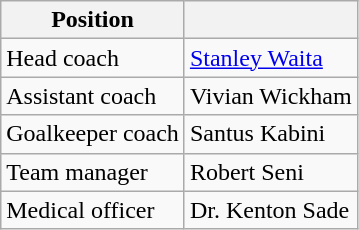<table class=wikitable>
<tr>
<th>Position</th>
<th></th>
</tr>
<tr>
<td>Head coach</td>
<td> <a href='#'>Stanley Waita</a></td>
</tr>
<tr>
<td>Assistant coach</td>
<td> Vivian Wickham</td>
</tr>
<tr>
<td>Goalkeeper coach</td>
<td> Santus Kabini</td>
</tr>
<tr>
<td>Team manager</td>
<td> Robert Seni</td>
</tr>
<tr>
<td>Medical officer</td>
<td> Dr. Kenton Sade</td>
</tr>
</table>
